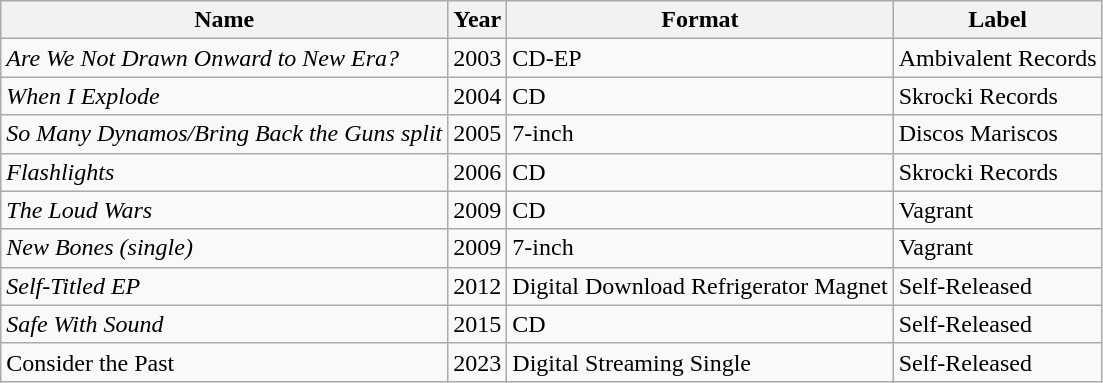<table class="wikitable">
<tr>
<th>Name</th>
<th>Year</th>
<th>Format</th>
<th>Label</th>
</tr>
<tr>
<td><em>Are We Not Drawn Onward to New Era?</em></td>
<td>2003</td>
<td>CD-EP</td>
<td>Ambivalent Records</td>
</tr>
<tr>
<td><em>When I Explode</em></td>
<td>2004</td>
<td>CD</td>
<td>Skrocki Records</td>
</tr>
<tr>
<td><em>So Many Dynamos/Bring Back the Guns split</em></td>
<td>2005</td>
<td>7-inch</td>
<td>Discos Mariscos</td>
</tr>
<tr>
<td><em>Flashlights</em></td>
<td>2006</td>
<td>CD</td>
<td>Skrocki Records</td>
</tr>
<tr>
<td><em>The Loud Wars</em></td>
<td>2009</td>
<td>CD</td>
<td>Vagrant</td>
</tr>
<tr>
<td><em>New Bones (single)</em></td>
<td>2009</td>
<td>7-inch</td>
<td>Vagrant</td>
</tr>
<tr>
<td><em>Self-Titled EP</em></td>
<td>2012</td>
<td>Digital Download Refrigerator Magnet</td>
<td>Self-Released</td>
</tr>
<tr>
<td><em>Safe With Sound</em></td>
<td>2015</td>
<td>CD</td>
<td>Self-Released</td>
</tr>
<tr>
<td>Consider the Past</td>
<td>2023</td>
<td>Digital Streaming Single</td>
<td>Self-Released</td>
</tr>
</table>
